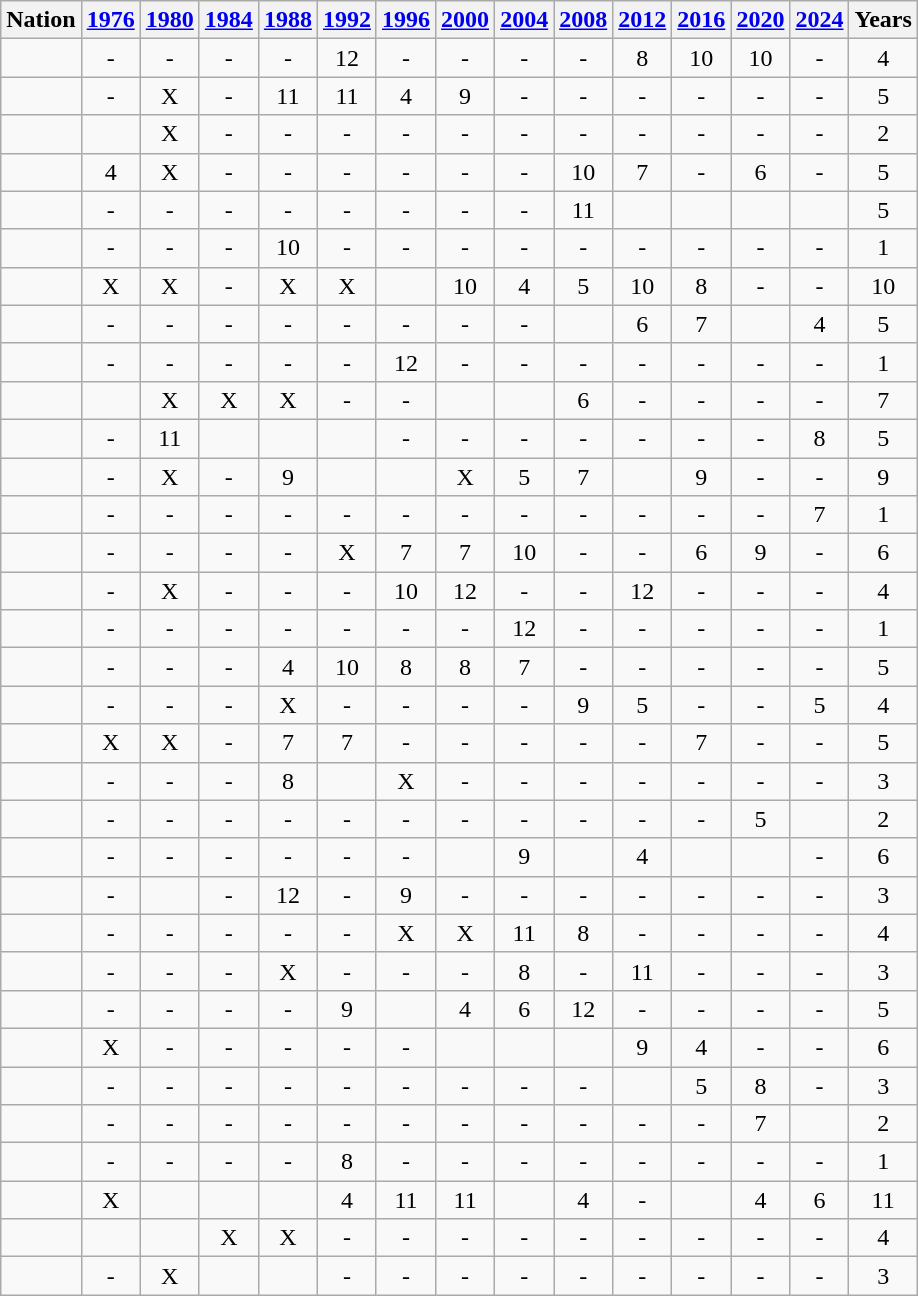<table class="wikitable" style="text-align:center">
<tr>
<th>Nation</th>
<th><a href='#'>1976</a></th>
<th><a href='#'>1980</a></th>
<th><a href='#'>1984</a></th>
<th><a href='#'>1988</a></th>
<th><a href='#'>1992</a></th>
<th><a href='#'>1996</a></th>
<th><a href='#'>2000</a></th>
<th><a href='#'>2004</a></th>
<th><a href='#'>2008</a></th>
<th><a href='#'>2012</a></th>
<th><a href='#'>2016</a></th>
<th><a href='#'>2020</a></th>
<th><a href='#'>2024</a></th>
<th>Years</th>
</tr>
<tr>
<td align=left></td>
<td>-</td>
<td>-</td>
<td>-</td>
<td>-</td>
<td>12</td>
<td>-</td>
<td>-</td>
<td>-</td>
<td>-</td>
<td>8</td>
<td>10</td>
<td>10</td>
<td>-</td>
<td>4</td>
</tr>
<tr>
<td align=left></td>
<td>-</td>
<td>X</td>
<td>-</td>
<td>11</td>
<td>11</td>
<td>4</td>
<td>9</td>
<td>-</td>
<td>-</td>
<td>-</td>
<td>-</td>
<td>-</td>
<td>-</td>
<td>5</td>
</tr>
<tr>
<td align=left></td>
<td></td>
<td>X</td>
<td>-</td>
<td>-</td>
<td>-</td>
<td>-</td>
<td>-</td>
<td>-</td>
<td>-</td>
<td>-</td>
<td>-</td>
<td>-</td>
<td>-</td>
<td>2</td>
</tr>
<tr>
<td align=left></td>
<td>4</td>
<td>X</td>
<td>-</td>
<td>-</td>
<td>-</td>
<td>-</td>
<td>-</td>
<td>-</td>
<td>10</td>
<td>7</td>
<td>-</td>
<td>6</td>
<td>-</td>
<td>5</td>
</tr>
<tr>
<td align=left></td>
<td>-</td>
<td>-</td>
<td>-</td>
<td>-</td>
<td>-</td>
<td>-</td>
<td>-</td>
<td>-</td>
<td>11</td>
<td></td>
<td></td>
<td></td>
<td></td>
<td>5</td>
</tr>
<tr>
<td align=left></td>
<td>-</td>
<td>-</td>
<td>-</td>
<td>10</td>
<td>-</td>
<td>-</td>
<td>-</td>
<td>-</td>
<td>-</td>
<td>-</td>
<td>-</td>
<td>-</td>
<td>-</td>
<td>1</td>
</tr>
<tr>
<td align=left></td>
<td>X</td>
<td>X</td>
<td>-</td>
<td>X</td>
<td>X</td>
<td></td>
<td>10</td>
<td>4</td>
<td>5</td>
<td>10</td>
<td>8</td>
<td>-</td>
<td>-</td>
<td>10</td>
</tr>
<tr>
<td align=left></td>
<td>-</td>
<td>-</td>
<td>-</td>
<td>-</td>
<td>-</td>
<td>-</td>
<td>-</td>
<td>-</td>
<td></td>
<td>6</td>
<td>7</td>
<td></td>
<td>4</td>
<td>5</td>
</tr>
<tr>
<td align=left></td>
<td>-</td>
<td>-</td>
<td>-</td>
<td>-</td>
<td>-</td>
<td>12</td>
<td>-</td>
<td>-</td>
<td>-</td>
<td>-</td>
<td>-</td>
<td>-</td>
<td>-</td>
<td>1</td>
</tr>
<tr>
<td align=left></td>
<td></td>
<td>X</td>
<td>X</td>
<td>X</td>
<td>-</td>
<td>-</td>
<td></td>
<td></td>
<td>6</td>
<td>-</td>
<td>-</td>
<td>-</td>
<td>-</td>
<td>7</td>
</tr>
<tr>
<td align=left></td>
<td>-</td>
<td>11</td>
<td></td>
<td></td>
<td></td>
<td>-</td>
<td>-</td>
<td>-</td>
<td>-</td>
<td>-</td>
<td>-</td>
<td>-</td>
<td>8</td>
<td>5</td>
</tr>
<tr>
<td align=left></td>
<td>-</td>
<td>X</td>
<td>-</td>
<td>9</td>
<td></td>
<td></td>
<td>X</td>
<td>5</td>
<td>7</td>
<td></td>
<td>9</td>
<td>-</td>
<td>-</td>
<td>9</td>
</tr>
<tr>
<td align=left></td>
<td>-</td>
<td>-</td>
<td>-</td>
<td>-</td>
<td>-</td>
<td>-</td>
<td>-</td>
<td>-</td>
<td>-</td>
<td>-</td>
<td>-</td>
<td>-</td>
<td>7</td>
<td>1</td>
</tr>
<tr>
<td align=left></td>
<td>-</td>
<td>-</td>
<td>-</td>
<td>-</td>
<td>X</td>
<td>7</td>
<td>7</td>
<td>10</td>
<td>-</td>
<td>-</td>
<td>6</td>
<td>9</td>
<td>-</td>
<td>6</td>
</tr>
<tr>
<td align=left></td>
<td>-</td>
<td>X</td>
<td>-</td>
<td>-</td>
<td>-</td>
<td>10</td>
<td>12</td>
<td>-</td>
<td>-</td>
<td>12</td>
<td>-</td>
<td>-</td>
<td>-</td>
<td>4</td>
</tr>
<tr>
<td align=left></td>
<td>-</td>
<td>-</td>
<td>-</td>
<td>-</td>
<td>-</td>
<td>-</td>
<td>-</td>
<td>12</td>
<td>-</td>
<td>-</td>
<td>-</td>
<td>-</td>
<td>-</td>
<td>1</td>
</tr>
<tr>
<td align=left></td>
<td>-</td>
<td>-</td>
<td>-</td>
<td>4</td>
<td>10</td>
<td>8</td>
<td>8</td>
<td>7</td>
<td>-</td>
<td>-</td>
<td>-</td>
<td>-</td>
<td>-</td>
<td>5</td>
</tr>
<tr>
<td align=left></td>
<td>-</td>
<td>-</td>
<td>-</td>
<td>X</td>
<td>-</td>
<td>-</td>
<td>-</td>
<td>-</td>
<td>9</td>
<td>5</td>
<td>-</td>
<td>-</td>
<td>5</td>
<td>4</td>
</tr>
<tr>
<td align=left></td>
<td>X</td>
<td>X</td>
<td>-</td>
<td>7</td>
<td>7</td>
<td>-</td>
<td>-</td>
<td>-</td>
<td>-</td>
<td>-</td>
<td>7</td>
<td>-</td>
<td>-</td>
<td>5</td>
</tr>
<tr>
<td align=left></td>
<td>-</td>
<td>-</td>
<td>-</td>
<td>8</td>
<td></td>
<td>X</td>
<td>-</td>
<td>-</td>
<td>-</td>
<td>-</td>
<td>-</td>
<td>-</td>
<td>-</td>
<td>3</td>
</tr>
<tr>
<td align=left></td>
<td>-</td>
<td>-</td>
<td>-</td>
<td>-</td>
<td>-</td>
<td>-</td>
<td>-</td>
<td>-</td>
<td>-</td>
<td>-</td>
<td>-</td>
<td>5</td>
<td></td>
<td>2</td>
</tr>
<tr>
<td align=left></td>
<td>-</td>
<td>-</td>
<td>-</td>
<td>-</td>
<td>-</td>
<td>-</td>
<td></td>
<td>9</td>
<td></td>
<td>4</td>
<td></td>
<td></td>
<td>-</td>
<td>6</td>
</tr>
<tr>
<td align=left></td>
<td>-</td>
<td></td>
<td>-</td>
<td>12</td>
<td>-</td>
<td>9</td>
<td>-</td>
<td>-</td>
<td>-</td>
<td>-</td>
<td>-</td>
<td>-</td>
<td>-</td>
<td>3</td>
</tr>
<tr>
<td align=left></td>
<td>-</td>
<td>-</td>
<td>-</td>
<td>-</td>
<td>-</td>
<td>X</td>
<td>X</td>
<td>11</td>
<td>8</td>
<td>-</td>
<td>-</td>
<td>-</td>
<td>-</td>
<td>4</td>
</tr>
<tr>
<td align=left></td>
<td>-</td>
<td>-</td>
<td>-</td>
<td>X</td>
<td>-</td>
<td>-</td>
<td>-</td>
<td>8</td>
<td>-</td>
<td>11</td>
<td>-</td>
<td>-</td>
<td>-</td>
<td>3</td>
</tr>
<tr>
<td align=left></td>
<td>-</td>
<td>-</td>
<td>-</td>
<td>-</td>
<td>9</td>
<td></td>
<td>4</td>
<td>6</td>
<td>12</td>
<td>-</td>
<td>-</td>
<td>-</td>
<td>-</td>
<td>5</td>
</tr>
<tr>
<td align=left></td>
<td>X</td>
<td>-</td>
<td>-</td>
<td>-</td>
<td>-</td>
<td>-</td>
<td></td>
<td></td>
<td></td>
<td>9</td>
<td>4</td>
<td>-</td>
<td>-</td>
<td>6</td>
</tr>
<tr>
<td align=left></td>
<td>-</td>
<td>-</td>
<td>-</td>
<td>-</td>
<td>-</td>
<td>-</td>
<td>-</td>
<td>-</td>
<td>-</td>
<td></td>
<td>5</td>
<td>8</td>
<td>-</td>
<td>3</td>
</tr>
<tr>
<td align=left></td>
<td>-</td>
<td>-</td>
<td>-</td>
<td>-</td>
<td>-</td>
<td>-</td>
<td>-</td>
<td>-</td>
<td>-</td>
<td>-</td>
<td>-</td>
<td>7</td>
<td></td>
<td>2</td>
</tr>
<tr>
<td align=left></td>
<td>-</td>
<td>-</td>
<td>-</td>
<td>-</td>
<td>8</td>
<td>-</td>
<td>-</td>
<td>-</td>
<td>-</td>
<td>-</td>
<td>-</td>
<td>-</td>
<td>-</td>
<td>1</td>
</tr>
<tr>
<td align=left></td>
<td>X</td>
<td></td>
<td></td>
<td></td>
<td>4</td>
<td>11</td>
<td>11</td>
<td></td>
<td>4</td>
<td>-</td>
<td></td>
<td>4</td>
<td>6</td>
<td>11</td>
</tr>
<tr>
<td align=left></td>
<td></td>
<td></td>
<td>X</td>
<td>X</td>
<td>-</td>
<td>-</td>
<td>-</td>
<td>-</td>
<td>-</td>
<td>-</td>
<td>-</td>
<td>-</td>
<td>-</td>
<td>4</td>
</tr>
<tr>
<td align=left></td>
<td>-</td>
<td>X</td>
<td></td>
<td></td>
<td>-</td>
<td>-</td>
<td>-</td>
<td>-</td>
<td>-</td>
<td>-</td>
<td>-</td>
<td>-</td>
<td>-</td>
<td>3</td>
</tr>
</table>
